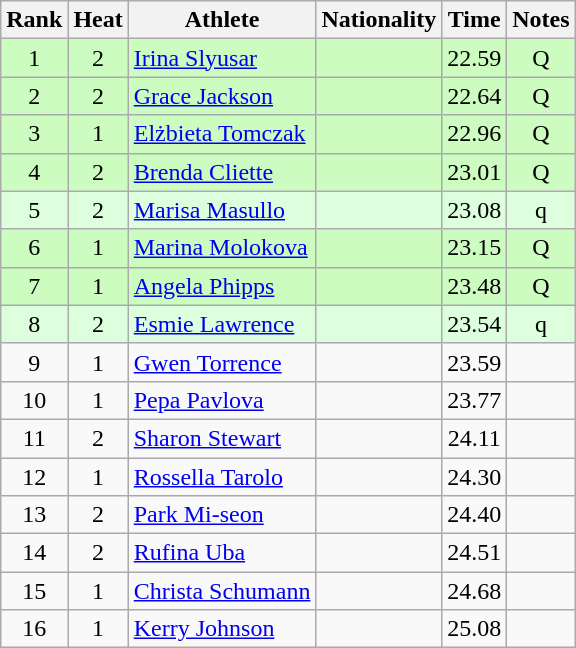<table class="wikitable sortable" style="text-align:center">
<tr>
<th>Rank</th>
<th>Heat</th>
<th>Athlete</th>
<th>Nationality</th>
<th>Time</th>
<th>Notes</th>
</tr>
<tr bgcolor=ccffccc>
<td>1</td>
<td>2</td>
<td align=left><a href='#'>Irina Slyusar</a></td>
<td align=left></td>
<td>22.59</td>
<td>Q</td>
</tr>
<tr bgcolor=ccffccc>
<td>2</td>
<td>2</td>
<td align=left><a href='#'>Grace Jackson</a></td>
<td align=left></td>
<td>22.64</td>
<td>Q</td>
</tr>
<tr bgcolor=ccffccc>
<td>3</td>
<td>1</td>
<td align=left><a href='#'>Elżbieta Tomczak</a></td>
<td align=left></td>
<td>22.96</td>
<td>Q</td>
</tr>
<tr bgcolor=ccffccc>
<td>4</td>
<td>2</td>
<td align=left><a href='#'>Brenda Cliette</a></td>
<td align=left></td>
<td>23.01</td>
<td>Q</td>
</tr>
<tr bgcolor=ddffdd>
<td>5</td>
<td>2</td>
<td align=left><a href='#'>Marisa Masullo</a></td>
<td align=left></td>
<td>23.08</td>
<td>q</td>
</tr>
<tr bgcolor=ccffccc>
<td>6</td>
<td>1</td>
<td align=left><a href='#'>Marina Molokova</a></td>
<td align=left></td>
<td>23.15</td>
<td>Q</td>
</tr>
<tr bgcolor=ccffccc>
<td>7</td>
<td>1</td>
<td align=left><a href='#'>Angela Phipps</a></td>
<td align=left></td>
<td>23.48</td>
<td>Q</td>
</tr>
<tr bgcolor=ddffdd>
<td>8</td>
<td>2</td>
<td align=left><a href='#'>Esmie Lawrence</a></td>
<td align=left></td>
<td>23.54</td>
<td>q</td>
</tr>
<tr>
<td>9</td>
<td>1</td>
<td align=left><a href='#'>Gwen Torrence</a></td>
<td align=left></td>
<td>23.59</td>
<td></td>
</tr>
<tr>
<td>10</td>
<td>1</td>
<td align=left><a href='#'>Pepa Pavlova</a></td>
<td align=left></td>
<td>23.77</td>
<td></td>
</tr>
<tr>
<td>11</td>
<td>2</td>
<td align=left><a href='#'>Sharon Stewart</a></td>
<td align=left></td>
<td>24.11</td>
<td></td>
</tr>
<tr>
<td>12</td>
<td>1</td>
<td align=left><a href='#'>Rossella Tarolo</a></td>
<td align=left></td>
<td>24.30</td>
<td></td>
</tr>
<tr>
<td>13</td>
<td>2</td>
<td align=left><a href='#'>Park Mi-seon</a></td>
<td align=left></td>
<td>24.40</td>
<td></td>
</tr>
<tr>
<td>14</td>
<td>2</td>
<td align=left><a href='#'>Rufina Uba</a></td>
<td align=left></td>
<td>24.51</td>
<td></td>
</tr>
<tr>
<td>15</td>
<td>1</td>
<td align=left><a href='#'>Christa Schumann</a></td>
<td align=left></td>
<td>24.68</td>
<td></td>
</tr>
<tr>
<td>16</td>
<td>1</td>
<td align=left><a href='#'>Kerry Johnson</a></td>
<td align=left></td>
<td>25.08</td>
<td></td>
</tr>
</table>
